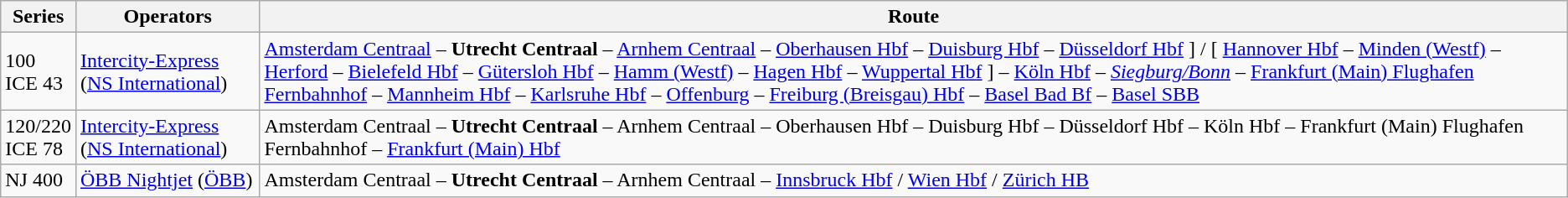<table class="wikitable">
<tr>
<th>Series</th>
<th>Operators</th>
<th>Route</th>
</tr>
<tr>
<td>100<br>ICE 43</td>
<td><a href='#'>Intercity-Express</a> (<a href='#'>NS International</a>)</td>
<td><a href='#'>Amsterdam Centraal</a> – <strong>Utrecht Centraal</strong> – <a href='#'>Arnhem Centraal</a> – <a href='#'>Oberhausen Hbf</a> – <a href='#'>Duisburg Hbf</a> – <a href='#'>Düsseldorf Hbf</a> ] / [ <a href='#'>Hannover Hbf</a> – <a href='#'>Minden (Westf)</a> – <a href='#'>Herford</a> – <a href='#'>Bielefeld Hbf</a> – <a href='#'>Gütersloh Hbf</a> – <a href='#'>Hamm (Westf)</a> – <a href='#'>Hagen Hbf</a> – <a href='#'>Wuppertal Hbf</a> ] – <a href='#'>Köln Hbf</a> – <em><a href='#'>Siegburg/Bonn</a> –</em> <a href='#'>Frankfurt (Main) Flughafen Fernbahnhof</a> – <a href='#'>Mannheim Hbf</a> – <a href='#'>Karlsruhe Hbf</a> – <a href='#'>Offenburg</a> – <a href='#'>Freiburg (Breisgau) Hbf</a> – <a href='#'>Basel Bad Bf</a> – <a href='#'>Basel SBB</a></td>
</tr>
<tr>
<td>120/220<br>ICE 78</td>
<td><a href='#'>Intercity-Express</a> (<a href='#'>NS International</a>)</td>
<td>Amsterdam Centraal – <strong>Utrecht Centraal</strong> – Arnhem Centraal – Oberhausen Hbf – Duisburg Hbf – Düsseldorf Hbf – Köln Hbf – Frankfurt (Main) Flughafen Fernbahnhof – <a href='#'>Frankfurt (Main) Hbf</a></td>
</tr>
<tr>
<td>NJ 400</td>
<td><a href='#'>ÖBB Nightjet</a> (<a href='#'>ÖBB</a>)</td>
<td>Amsterdam Centraal – <strong>Utrecht Centraal</strong> – Arnhem Centraal – <a href='#'>Innsbruck Hbf</a> / <a href='#'>Wien Hbf</a> / <a href='#'>Zürich HB</a></td>
</tr>
</table>
